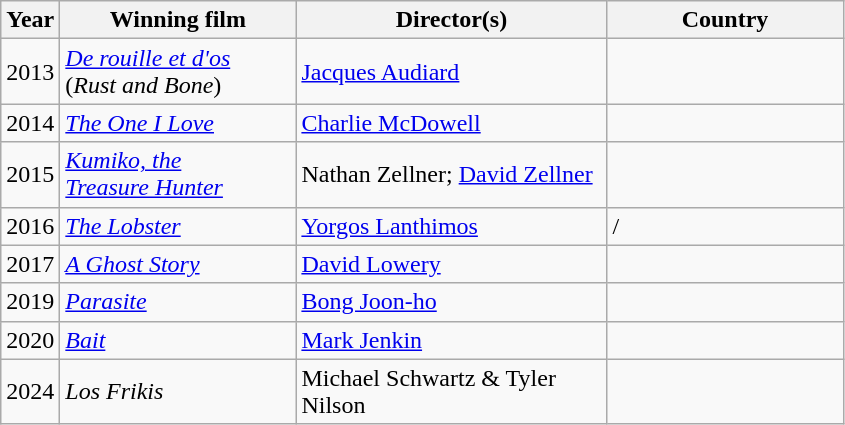<table class="wikitable">
<tr>
<th width="30px">Year</th>
<th width="150px">Winning film</th>
<th width="200px">Director(s)</th>
<th width="150px">Country</th>
</tr>
<tr>
<td>2013</td>
<td><em><a href='#'>De rouille et d'os</a></em><br>(<em>Rust and Bone</em>)</td>
<td><a href='#'>Jacques Audiard</a></td>
<td></td>
</tr>
<tr>
<td>2014</td>
<td><em><a href='#'>The One I Love</a></em></td>
<td><a href='#'>Charlie McDowell</a></td>
<td></td>
</tr>
<tr>
<td>2015</td>
<td><em><a href='#'>Kumiko, the<br>Treasure Hunter</a></em></td>
<td>Nathan Zellner; <a href='#'>David Zellner</a></td>
<td></td>
</tr>
<tr>
<td>2016</td>
<td><em><a href='#'>The Lobster</a></em></td>
<td><a href='#'>Yorgos Lanthimos</a></td>
<td>/<br></td>
</tr>
<tr>
<td>2017</td>
<td><em><a href='#'>A Ghost Story</a></em></td>
<td><a href='#'>David Lowery</a></td>
<td></td>
</tr>
<tr>
<td>2019</td>
<td><em><a href='#'>Parasite</a></em></td>
<td><a href='#'>Bong Joon-ho</a></td>
<td></td>
</tr>
<tr>
<td>2020</td>
<td><em><a href='#'>Bait</a></em></td>
<td><a href='#'>Mark Jenkin</a></td>
<td></td>
</tr>
<tr>
<td>2024</td>
<td><em>Los Frikis</em></td>
<td>Michael Schwartz & Tyler Nilson</td>
<td></td>
</tr>
</table>
